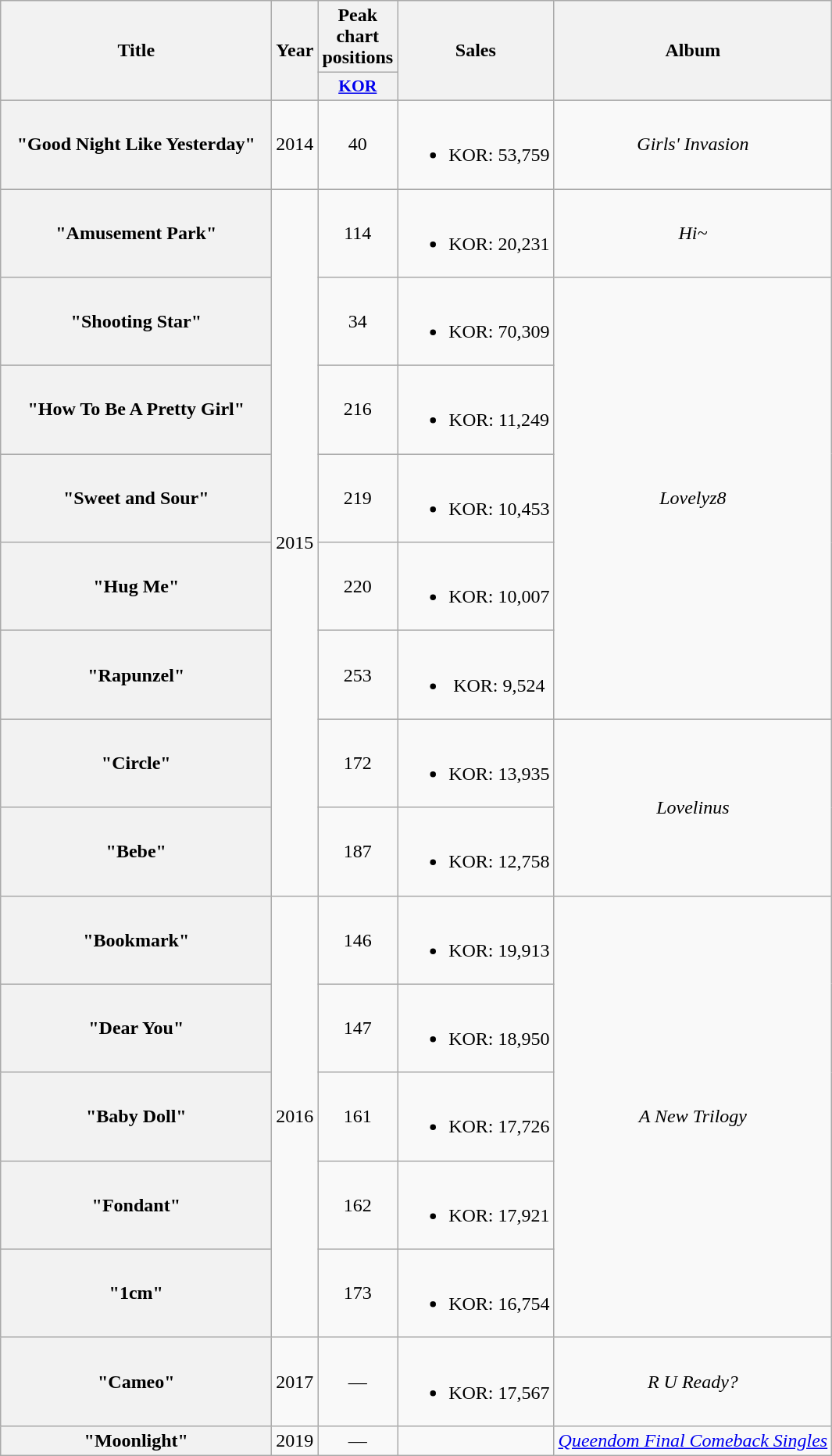<table class="wikitable plainrowheaders" style="text-align:center;" border="1">
<tr>
<th scope="col" rowspan="2" style="width:14em;">Title</th>
<th scope="col" rowspan="2">Year</th>
<th scope="col" colspan="1">Peak chart positions</th>
<th scope="col" rowspan="2">Sales<br></th>
<th scope="col" rowspan="2">Album</th>
</tr>
<tr>
<th scope="col" style="width:3em;font-size:90%;"><a href='#'>KOR</a><br></th>
</tr>
<tr>
<th scope="row">"Good Night Like Yesterday" </th>
<td>2014</td>
<td>40</td>
<td><br><ul><li>KOR: 53,759</li></ul></td>
<td><em>Girls' Invasion</em></td>
</tr>
<tr>
<th scope="row">"Amusement Park" </th>
<td rowspan="8">2015</td>
<td>114</td>
<td><br><ul><li>KOR: 20,231</li></ul></td>
<td><em>Hi~</em></td>
</tr>
<tr>
<th scope="row">"Shooting Star" </th>
<td>34</td>
<td><br><ul><li>KOR: 70,309</li></ul></td>
<td rowspan="5"><em>Lovelyz8</em></td>
</tr>
<tr>
<th scope="row">"How To Be A Pretty Girl" </th>
<td>216</td>
<td><br><ul><li>KOR: 11,249</li></ul></td>
</tr>
<tr>
<th scope="row">"Sweet and Sour" </th>
<td>219</td>
<td><br><ul><li>KOR: 10,453</li></ul></td>
</tr>
<tr>
<th scope="row">"Hug Me"</th>
<td>220</td>
<td><br><ul><li>KOR: 10,007</li></ul></td>
</tr>
<tr>
<th scope="row">"Rapunzel" </th>
<td>253</td>
<td><br><ul><li>KOR: 9,524</li></ul></td>
</tr>
<tr>
<th scope="row">"Circle"</th>
<td>172</td>
<td><br><ul><li>KOR: 13,935</li></ul></td>
<td rowspan="2"><em>Lovelinus</em></td>
</tr>
<tr>
<th scope="row">"Bebe"</th>
<td>187</td>
<td><br><ul><li>KOR: 12,758</li></ul></td>
</tr>
<tr>
<th scope="row">"Bookmark" </th>
<td rowspan="5">2016</td>
<td>146</td>
<td><br><ul><li>KOR: 19,913</li></ul></td>
<td rowspan="5"><em>A New Trilogy</em></td>
</tr>
<tr>
<th scope="row">"Dear You" </th>
<td>147</td>
<td><br><ul><li>KOR: 18,950</li></ul></td>
</tr>
<tr>
<th scope="row">"Baby Doll" </th>
<td>161</td>
<td><br><ul><li>KOR: 17,726</li></ul></td>
</tr>
<tr>
<th scope="row">"Fondant" </th>
<td>162</td>
<td><br><ul><li>KOR: 17,921</li></ul></td>
</tr>
<tr>
<th scope="row">"1cm"</th>
<td>173</td>
<td><br><ul><li>KOR: 16,754</li></ul></td>
</tr>
<tr>
<th scope="row">"Cameo"</th>
<td>2017</td>
<td>—</td>
<td><br><ul><li>KOR: 17,567</li></ul></td>
<td><em>R U Ready?</em></td>
</tr>
<tr>
<th scope="row">"Moonlight"</th>
<td>2019</td>
<td>—</td>
<td></td>
<td><em><a href='#'>Queendom Final Comeback Singles</a></em></td>
</tr>
</table>
